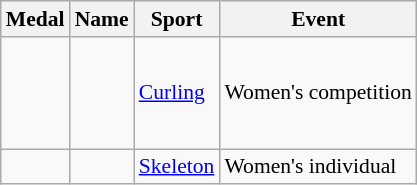<table class="wikitable sortable" style="font-size:90%">
<tr>
<th>Medal</th>
<th>Name</th>
<th>Sport</th>
<th>Event</th>
</tr>
<tr>
<td></td>
<td> <br>  <br>  <br>  <br> </td>
<td><a href='#'>Curling</a></td>
<td>Women's competition</td>
</tr>
<tr>
<td></td>
<td></td>
<td><a href='#'>Skeleton</a></td>
<td>Women's individual</td>
</tr>
</table>
